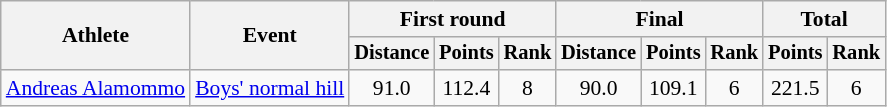<table class="wikitable" style="font-size:90%">
<tr>
<th rowspan=2>Athlete</th>
<th rowspan=2>Event</th>
<th colspan=3>First round</th>
<th colspan=3>Final</th>
<th colspan=2>Total</th>
</tr>
<tr style="font-size:95%">
<th>Distance</th>
<th>Points</th>
<th>Rank</th>
<th>Distance</th>
<th>Points</th>
<th>Rank</th>
<th>Points</th>
<th>Rank</th>
</tr>
<tr align=center>
<td align=left><a href='#'>Andreas Alamommo</a></td>
<td align=left><a href='#'>Boys' normal hill</a></td>
<td>91.0</td>
<td>112.4</td>
<td>8</td>
<td>90.0</td>
<td>109.1</td>
<td>6</td>
<td>221.5</td>
<td>6</td>
</tr>
</table>
